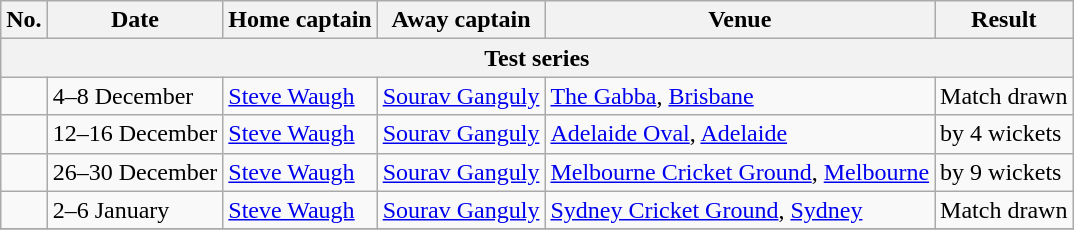<table class="wikitable">
<tr>
<th>No.</th>
<th>Date</th>
<th>Home captain</th>
<th>Away captain</th>
<th>Venue</th>
<th>Result</th>
</tr>
<tr>
<th colspan="6">Test series</th>
</tr>
<tr>
<td></td>
<td>4–8 December</td>
<td><a href='#'>Steve Waugh</a></td>
<td><a href='#'>Sourav Ganguly</a></td>
<td><a href='#'>The Gabba</a>, <a href='#'>Brisbane</a></td>
<td>Match drawn</td>
</tr>
<tr>
<td></td>
<td>12–16 December</td>
<td><a href='#'>Steve Waugh</a></td>
<td><a href='#'>Sourav Ganguly</a></td>
<td><a href='#'>Adelaide Oval</a>, <a href='#'>Adelaide</a></td>
<td> by 4 wickets</td>
</tr>
<tr>
<td></td>
<td>26–30 December</td>
<td><a href='#'>Steve Waugh</a></td>
<td><a href='#'>Sourav Ganguly</a></td>
<td><a href='#'>Melbourne Cricket Ground</a>, <a href='#'>Melbourne</a></td>
<td> by 9 wickets</td>
</tr>
<tr>
<td></td>
<td>2–6 January</td>
<td><a href='#'>Steve Waugh</a></td>
<td><a href='#'>Sourav Ganguly</a></td>
<td><a href='#'>Sydney Cricket Ground</a>, <a href='#'>Sydney</a></td>
<td>Match drawn</td>
</tr>
<tr>
</tr>
</table>
